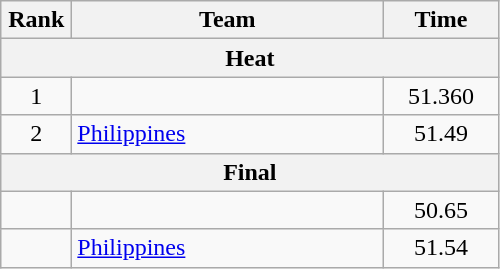<table class=wikitable style="text-align:center">
<tr>
<th width=40>Rank</th>
<th width=200>Team</th>
<th width=70>Time</th>
</tr>
<tr>
<th colspan=3>Heat</th>
</tr>
<tr>
<td>1</td>
<td align=left></td>
<td>51.360</td>
</tr>
<tr>
<td>2</td>
<td align=left> <a href='#'>Philippines</a></td>
<td>51.49</td>
</tr>
<tr>
<th colspan=3>Final</th>
</tr>
<tr>
<td></td>
<td align=left></td>
<td>50.65</td>
</tr>
<tr>
<td></td>
<td align=left> <a href='#'>Philippines</a></td>
<td>51.54</td>
</tr>
</table>
